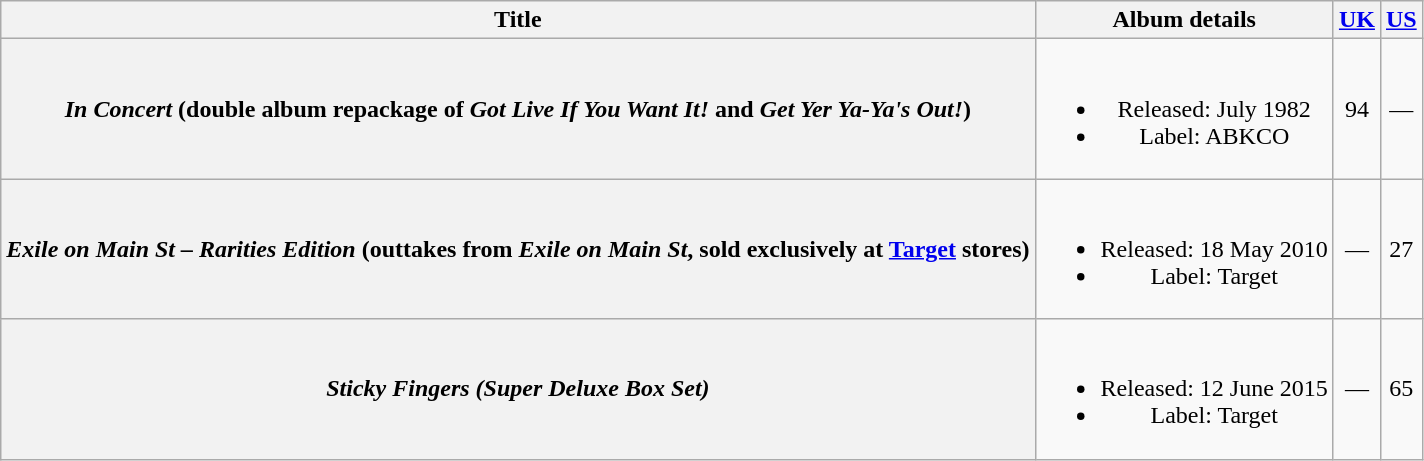<table class="wikitable plainrowheaders" style="text-align:center;">
<tr>
<th scope="col">Title</th>
<th scope="col">Album details</th>
<th scope="col"><a href='#'>UK</a><br></th>
<th scope="col"><a href='#'>US</a><br></th>
</tr>
<tr>
<th scope="row"><em>In Concert</em> (double album repackage of <em>Got Live If You Want It!</em> and <em>Get Yer Ya-Ya's Out!</em>)</th>
<td><br><ul><li>Released: July 1982</li><li>Label: ABKCO</li></ul></td>
<td>94</td>
<td>—</td>
</tr>
<tr>
<th scope="row"><em>Exile on Main St – Rarities Edition</em> (outtakes from <em>Exile on Main St</em>, sold exclusively at <a href='#'>Target</a> stores)</th>
<td><br><ul><li>Released: 18 May 2010</li><li>Label: Target</li></ul></td>
<td>—</td>
<td>27</td>
</tr>
<tr>
<th scope="row"><em>Sticky Fingers (Super Deluxe Box Set)</em></th>
<td><br><ul><li>Released: 12 June 2015</li><li>Label: Target</li></ul></td>
<td>—</td>
<td>65</td>
</tr>
</table>
